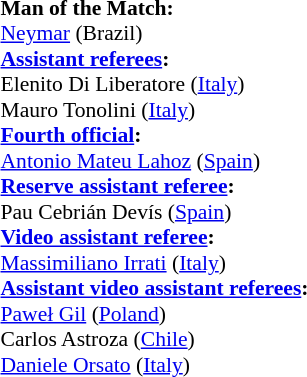<table style="width:100%; font-size:90%;">
<tr>
<td><br><strong>Man of the Match:</strong>
<br><a href='#'>Neymar</a> (Brazil)<br><strong><a href='#'>Assistant referees</a>:</strong>
<br>Elenito Di Liberatore (<a href='#'>Italy</a>)
<br>Mauro Tonolini (<a href='#'>Italy</a>)
<br><strong><a href='#'>Fourth official</a>:</strong>
<br><a href='#'>Antonio Mateu Lahoz</a> (<a href='#'>Spain</a>)
<br><strong><a href='#'>Reserve assistant referee</a>:</strong>
<br>Pau Cebrián Devís (<a href='#'>Spain</a>)
<br><strong><a href='#'>Video assistant referee</a>:</strong>
<br><a href='#'>Massimiliano Irrati</a> (<a href='#'>Italy</a>)
<br><strong><a href='#'>Assistant video assistant referees</a>:</strong>
<br><a href='#'>Paweł Gil</a> (<a href='#'>Poland</a>)
<br>Carlos Astroza (<a href='#'>Chile</a>)
<br><a href='#'>Daniele Orsato</a> (<a href='#'>Italy</a>)</td>
</tr>
</table>
